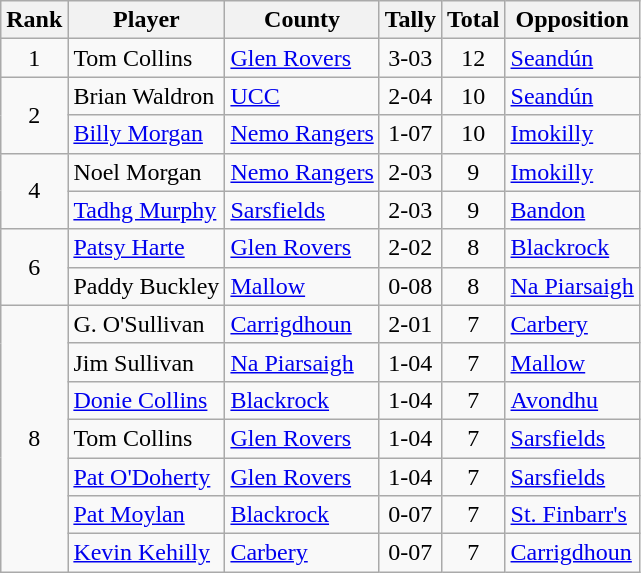<table class="wikitable">
<tr>
<th>Rank</th>
<th>Player</th>
<th>County</th>
<th>Tally</th>
<th>Total</th>
<th>Opposition</th>
</tr>
<tr>
<td rowspan=1 align=center>1</td>
<td>Tom Collins</td>
<td><a href='#'>Glen Rovers</a></td>
<td align=center>3-03</td>
<td align=center>12</td>
<td><a href='#'>Seandún</a></td>
</tr>
<tr>
<td rowspan=2 align=center>2</td>
<td>Brian Waldron</td>
<td><a href='#'>UCC</a></td>
<td align=center>2-04</td>
<td align=center>10</td>
<td><a href='#'>Seandún</a></td>
</tr>
<tr>
<td><a href='#'>Billy Morgan</a></td>
<td><a href='#'>Nemo Rangers</a></td>
<td align=center>1-07</td>
<td align=center>10</td>
<td><a href='#'>Imokilly</a></td>
</tr>
<tr>
<td rowspan=2 align=center>4</td>
<td>Noel Morgan</td>
<td><a href='#'>Nemo Rangers</a></td>
<td align=center>2-03</td>
<td align=center>9</td>
<td><a href='#'>Imokilly</a></td>
</tr>
<tr>
<td><a href='#'>Tadhg Murphy</a></td>
<td><a href='#'>Sarsfields</a></td>
<td align=center>2-03</td>
<td align=center>9</td>
<td><a href='#'>Bandon</a></td>
</tr>
<tr>
<td rowspan=2 align=center>6</td>
<td><a href='#'>Patsy Harte</a></td>
<td><a href='#'>Glen Rovers</a></td>
<td align=center>2-02</td>
<td align=center>8</td>
<td><a href='#'>Blackrock</a></td>
</tr>
<tr>
<td>Paddy Buckley</td>
<td><a href='#'>Mallow</a></td>
<td align=center>0-08</td>
<td align=center>8</td>
<td><a href='#'>Na Piarsaigh</a></td>
</tr>
<tr>
<td rowspan=7 align=center>8</td>
<td>G. O'Sullivan</td>
<td><a href='#'>Carrigdhoun</a></td>
<td align=center>2-01</td>
<td align=center>7</td>
<td><a href='#'>Carbery</a></td>
</tr>
<tr>
<td>Jim Sullivan</td>
<td><a href='#'>Na Piarsaigh</a></td>
<td align=center>1-04</td>
<td align=center>7</td>
<td><a href='#'>Mallow</a></td>
</tr>
<tr>
<td><a href='#'>Donie Collins</a></td>
<td><a href='#'>Blackrock</a></td>
<td align=center>1-04</td>
<td align=center>7</td>
<td><a href='#'>Avondhu</a></td>
</tr>
<tr>
<td>Tom Collins</td>
<td><a href='#'>Glen Rovers</a></td>
<td align=center>1-04</td>
<td align=center>7</td>
<td><a href='#'>Sarsfields</a></td>
</tr>
<tr>
<td><a href='#'>Pat O'Doherty</a></td>
<td><a href='#'>Glen Rovers</a></td>
<td align=center>1-04</td>
<td align=center>7</td>
<td><a href='#'>Sarsfields</a></td>
</tr>
<tr>
<td><a href='#'>Pat Moylan</a></td>
<td><a href='#'>Blackrock</a></td>
<td align=center>0-07</td>
<td align=center>7</td>
<td><a href='#'>St. Finbarr's</a></td>
</tr>
<tr>
<td><a href='#'>Kevin Kehilly</a></td>
<td><a href='#'>Carbery</a></td>
<td align=center>0-07</td>
<td align=center>7</td>
<td><a href='#'>Carrigdhoun</a></td>
</tr>
</table>
